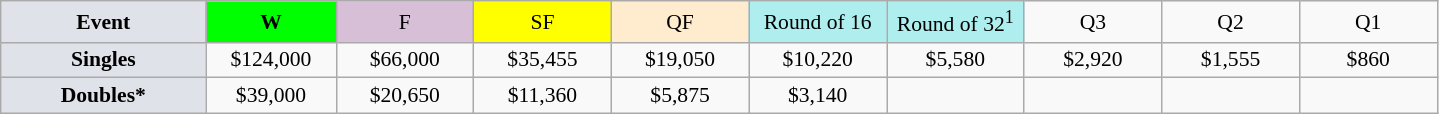<table class=wikitable style=font-size:90%;text-align:center>
<tr>
<td style="width:130px; background:#dfe2e9;"><strong>Event</strong></td>
<td style="width:80px; background:lime;"><strong>W</strong></td>
<td style="width:85px; background:thistle;">F</td>
<td style="width:85px; background:#ff0;">SF</td>
<td style="width:85px; background:#ffebcd;">QF</td>
<td style="width:85px; background:#afeeee;">Round of 16</td>
<td style="width:85px; background:#afeeee;">Round of 32<sup>1</sup></td>
<td width=85>Q3</td>
<td width=85>Q2</td>
<td width=85>Q1</td>
</tr>
<tr>
<td style="background:#dfe2e9;"><strong>Singles</strong></td>
<td>$124,000</td>
<td>$66,000</td>
<td>$35,455</td>
<td>$19,050</td>
<td>$10,220</td>
<td>$5,580</td>
<td>$2,920</td>
<td>$1,555</td>
<td>$860</td>
</tr>
<tr>
<td style="background:#dfe2e9;"><strong>Doubles*</strong></td>
<td>$39,000</td>
<td>$20,650</td>
<td>$11,360</td>
<td>$5,875</td>
<td>$3,140</td>
<td></td>
<td></td>
<td></td>
<td></td>
</tr>
</table>
